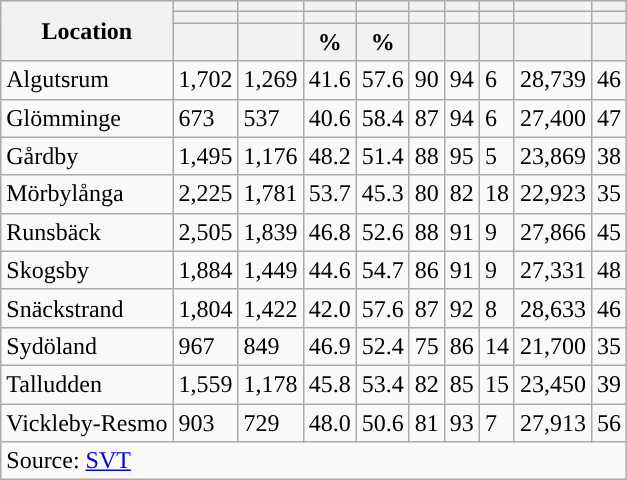<table role="presentation" class="wikitable sortable mw-collapsible">
<tr>
<th rowspan="3">Location</th>
<th></th>
<th></th>
<th></th>
<th></th>
<th></th>
<th></th>
<th></th>
<th></th>
<th></th>
</tr>
<tr>
<th></th>
<th></th>
<th style="background:"></th>
<th style="background:"></th>
<th></th>
<th></th>
<th></th>
<th></th>
<th></th>
</tr>
<tr>
<th data-sort-type="number"></th>
<th data-sort-type="number"></th>
<th data-sort-type="number">%</th>
<th data-sort-type="number">%</th>
<th data-sort-type="number"></th>
<th data-sort-type="number"></th>
<th data-sort-type="number"></th>
<th data-sort-type="number"></th>
<th data-sort-type="number"></th>
</tr>
<tr>
<td align="left">Algutsrum</td>
<td>1,702</td>
<td>1,269</td>
<td>41.6</td>
<td>57.6</td>
<td>90</td>
<td>94</td>
<td>6</td>
<td>28,739</td>
<td>46</td>
</tr>
<tr>
<td align="left">Glömminge</td>
<td>673</td>
<td>537</td>
<td>40.6</td>
<td>58.4</td>
<td>87</td>
<td>94</td>
<td>6</td>
<td>27,400</td>
<td>47</td>
</tr>
<tr>
<td align="left">Gårdby</td>
<td>1,495</td>
<td>1,176</td>
<td>48.2</td>
<td>51.4</td>
<td>88</td>
<td>95</td>
<td>5</td>
<td>23,869</td>
<td>38</td>
</tr>
<tr>
<td align="left">Mörbylånga</td>
<td>2,225</td>
<td>1,781</td>
<td>53.7</td>
<td>45.3</td>
<td>80</td>
<td>82</td>
<td>18</td>
<td>22,923</td>
<td>35</td>
</tr>
<tr>
<td align="left">Runsbäck</td>
<td>2,505</td>
<td>1,839</td>
<td>46.8</td>
<td>52.6</td>
<td>88</td>
<td>91</td>
<td>9</td>
<td>27,866</td>
<td>45</td>
</tr>
<tr>
<td align="left">Skogsby</td>
<td>1,884</td>
<td>1,449</td>
<td>44.6</td>
<td>54.7</td>
<td>86</td>
<td>91</td>
<td>9</td>
<td>27,331</td>
<td>48</td>
</tr>
<tr>
<td align="left">Snäckstrand</td>
<td>1,804</td>
<td>1,422</td>
<td>42.0</td>
<td>57.6</td>
<td>87</td>
<td>92</td>
<td>8</td>
<td>28,633</td>
<td>46</td>
</tr>
<tr>
<td align="left">Sydöland</td>
<td>967</td>
<td>849</td>
<td>46.9</td>
<td>52.4</td>
<td>75</td>
<td>86</td>
<td>14</td>
<td>21,700</td>
<td>35</td>
</tr>
<tr>
<td align="left">Talludden</td>
<td>1,559</td>
<td>1,178</td>
<td>45.8</td>
<td>53.4</td>
<td>82</td>
<td>85</td>
<td>15</td>
<td>23,450</td>
<td>39</td>
</tr>
<tr>
<td align="left">Vickleby-Resmo</td>
<td>903</td>
<td>729</td>
<td>48.0</td>
<td>50.6</td>
<td>81</td>
<td>93</td>
<td>7</td>
<td>27,913</td>
<td>56</td>
</tr>
<tr>
<td colspan="10" align="left">Source: <a href='#'>SVT</a></td>
</tr>
</table>
